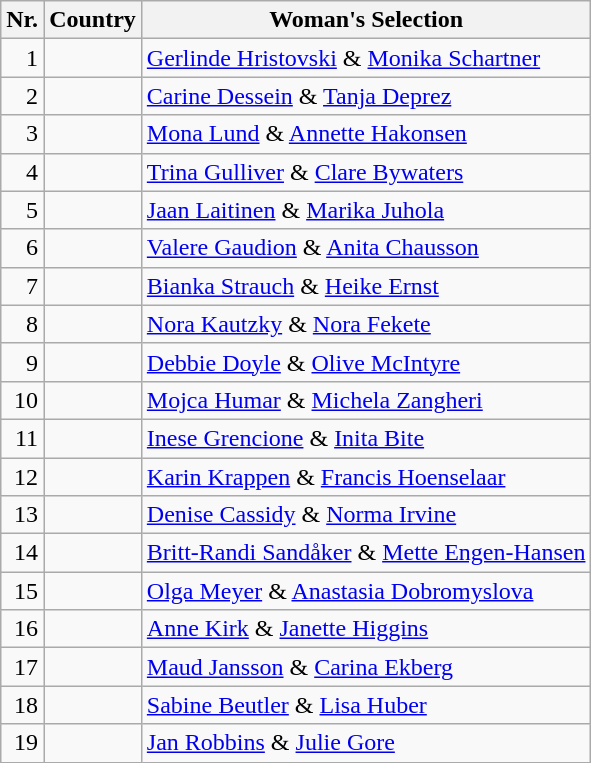<table class="wikitable">
<tr>
<th>Nr.</th>
<th>Country</th>
<th>Woman's Selection</th>
</tr>
<tr>
<td align=right>1</td>
<td></td>
<td><a href='#'>Gerlinde Hristovski</a> & <a href='#'>Monika Schartner</a></td>
</tr>
<tr>
<td align=right>2</td>
<td></td>
<td><a href='#'>Carine Dessein</a> & <a href='#'>Tanja Deprez</a></td>
</tr>
<tr>
<td align=right>3</td>
<td></td>
<td><a href='#'>Mona Lund</a> & <a href='#'>Annette Hakonsen</a></td>
</tr>
<tr>
<td align=right>4</td>
<td></td>
<td><a href='#'>Trina Gulliver</a> & <a href='#'>Clare Bywaters</a></td>
</tr>
<tr>
<td align=right>5</td>
<td></td>
<td><a href='#'>Jaan Laitinen</a> & <a href='#'>Marika Juhola</a></td>
</tr>
<tr>
<td align=right>6</td>
<td></td>
<td><a href='#'>Valere Gaudion</a> & <a href='#'>Anita Chausson</a></td>
</tr>
<tr>
<td align=right>7</td>
<td></td>
<td><a href='#'>Bianka Strauch</a> & <a href='#'>Heike Ernst</a></td>
</tr>
<tr>
<td align=right>8</td>
<td></td>
<td><a href='#'>Nora Kautzky</a> & <a href='#'>Nora Fekete</a></td>
</tr>
<tr>
<td align=right>9</td>
<td></td>
<td><a href='#'>Debbie Doyle</a> & <a href='#'>Olive McIntyre</a></td>
</tr>
<tr>
<td align=right>10</td>
<td></td>
<td><a href='#'>Mojca Humar</a> & <a href='#'>Michela Zangheri</a></td>
</tr>
<tr>
<td align=right>11</td>
<td></td>
<td><a href='#'>Inese Grencione</a> & <a href='#'>Inita Bite</a></td>
</tr>
<tr>
<td align=right>12</td>
<td></td>
<td><a href='#'>Karin Krappen</a> & <a href='#'>Francis Hoenselaar</a></td>
</tr>
<tr>
<td align=right>13</td>
<td></td>
<td><a href='#'>Denise Cassidy</a> & <a href='#'>Norma Irvine</a></td>
</tr>
<tr>
<td align=right>14</td>
<td></td>
<td><a href='#'>Britt-Randi Sandåker</a> & <a href='#'>Mette Engen-Hansen</a></td>
</tr>
<tr>
<td align=right>15</td>
<td></td>
<td><a href='#'>Olga Meyer</a> & <a href='#'>Anastasia Dobromyslova</a></td>
</tr>
<tr>
<td align=right>16</td>
<td></td>
<td><a href='#'>Anne Kirk</a> & <a href='#'>Janette Higgins</a></td>
</tr>
<tr>
<td align=right>17</td>
<td></td>
<td><a href='#'>Maud Jansson</a> & <a href='#'>Carina Ekberg</a></td>
</tr>
<tr>
<td align=right>18</td>
<td></td>
<td><a href='#'>Sabine Beutler</a> & <a href='#'>Lisa Huber</a></td>
</tr>
<tr>
<td align=right>19</td>
<td></td>
<td><a href='#'>Jan Robbins</a> & <a href='#'>Julie Gore</a></td>
</tr>
</table>
